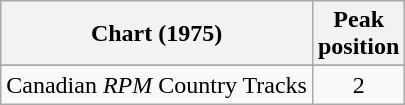<table class="wikitable">
<tr>
<th align="left">Chart (1975)</th>
<th align="center">Peak<br>position</th>
</tr>
<tr>
</tr>
<tr>
<td align="left">Canadian <em>RPM</em> Country Tracks</td>
<td align="center">2</td>
</tr>
</table>
